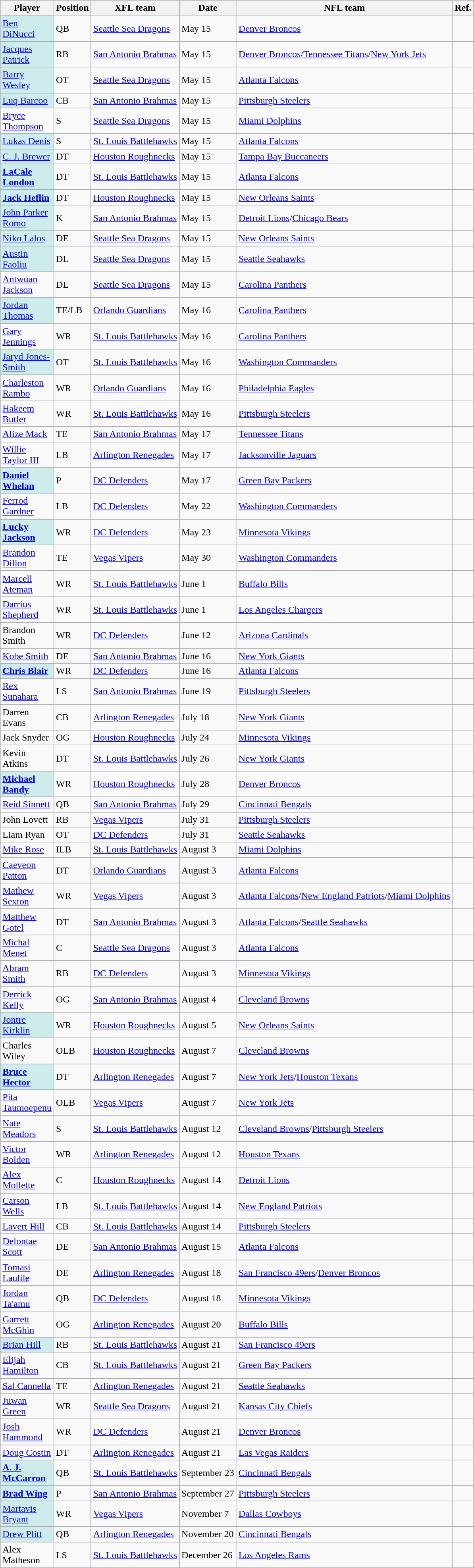<table class="wikitable sortable">
<tr>
<th>Player</th>
<th>Position</th>
<th>XFL team</th>
<th>Date</th>
<th>NFL team</th>
<th class=unsortable>Ref.</th>
</tr>
<tr>
<td style="background:#cfecec; width:3em;"><a href='#'>Ben DiNucci</a></td>
<td>QB</td>
<td><a href='#'>Seattle Sea Dragons</a></td>
<td>May 15</td>
<td><a href='#'>Denver Broncos</a></td>
<td></td>
</tr>
<tr>
<td style="background:#cfecec; width:3em;"><a href='#'>Jacques Patrick</a></td>
<td>RB</td>
<td><a href='#'>San Antonio Brahmas</a></td>
<td>May 15</td>
<td><a href='#'>Denver Broncos</a>/<a href='#'>Tennessee Titans</a>/<a href='#'>New York Jets</a></td>
<td></td>
</tr>
<tr>
<td style="background:#cfecec; width:3em;"><a href='#'>Barry Wesley</a></td>
<td>OT</td>
<td><a href='#'>Seattle Sea Dragons</a></td>
<td>May 15</td>
<td><a href='#'>Atlanta Falcons</a></td>
<td></td>
</tr>
<tr>
<td style="background:#cfecec; width:3em;"><a href='#'>Luq Barcoo</a></td>
<td>CB</td>
<td><a href='#'>San Antonio Brahmas</a></td>
<td>May 15</td>
<td><a href='#'>Pittsburgh Steelers</a></td>
<td></td>
</tr>
<tr>
<td><a href='#'>Bryce Thompson</a></td>
<td>S</td>
<td><a href='#'>Seattle Sea Dragons</a></td>
<td>May 15</td>
<td><a href='#'>Miami Dolphins</a></td>
<td></td>
</tr>
<tr>
<td style="background:#cfecec; width:3em;"><a href='#'>Lukas Denis</a></td>
<td>S</td>
<td><a href='#'>St. Louis Battlehawks</a></td>
<td>May 15</td>
<td><a href='#'>Atlanta Falcons</a></td>
<td></td>
</tr>
<tr>
<td style="background:#cfecec; width:3em;"><a href='#'>C. J. Brewer</a></td>
<td>DT</td>
<td><a href='#'>Houston Roughnecks</a></td>
<td>May 15</td>
<td><a href='#'>Tampa Bay Buccaneers</a></td>
<td></td>
</tr>
<tr>
<td style="background:#cfecec; width:3em;"><strong><a href='#'>LaCale London</a></strong></td>
<td>DT</td>
<td><a href='#'>St. Louis Battlehawks</a></td>
<td>May 15</td>
<td><a href='#'>Atlanta Falcons</a></td>
<td></td>
</tr>
<tr>
<td style="background:#cfecec; width:3em;"><strong><a href='#'>Jack Heflin</a></strong></td>
<td>DT</td>
<td><a href='#'>Houston Roughnecks</a></td>
<td>May 15</td>
<td><a href='#'>New Orleans Saints</a></td>
<td></td>
</tr>
<tr>
<td style="background:#cfecec; width:3em;"><a href='#'>John Parker Romo</a></td>
<td>K</td>
<td><a href='#'>San Antonio Brahmas</a></td>
<td>May 15</td>
<td><a href='#'>Detroit Lions</a>/<a href='#'>Chicago Bears</a></td>
<td></td>
</tr>
<tr>
<td style="background:#cfecec; width:3em;"><a href='#'>Niko Lalos</a></td>
<td>DE</td>
<td><a href='#'>Seattle Sea Dragons</a></td>
<td>May 15</td>
<td><a href='#'>New Orleans Saints</a></td>
<td></td>
</tr>
<tr>
<td style="background:#cfecec; width:3em;"><a href='#'>Austin Faoliu</a></td>
<td>DL</td>
<td><a href='#'>Seattle Sea Dragons</a></td>
<td>May 15</td>
<td><a href='#'>Seattle Seahawks</a></td>
<td></td>
</tr>
<tr>
<td><a href='#'>Antwuan Jackson</a></td>
<td>DL</td>
<td><a href='#'>Seattle Sea Dragons</a></td>
<td>May 15</td>
<td><a href='#'>Carolina Panthers</a></td>
<td></td>
</tr>
<tr>
<td style="background:#cfecec; width:3em;"><a href='#'>Jordan Thomas</a></td>
<td>TE/LB</td>
<td><a href='#'>Orlando Guardians</a></td>
<td>May 16</td>
<td><a href='#'>Carolina Panthers</a></td>
<td></td>
</tr>
<tr>
<td><a href='#'>Gary Jennings</a></td>
<td>WR</td>
<td><a href='#'>St. Louis Battlehawks</a></td>
<td>May 16</td>
<td><a href='#'>Carolina Panthers</a></td>
<td></td>
</tr>
<tr>
<td style="background:#cfecec; width:3em;"><a href='#'>Jaryd Jones-Smith</a></td>
<td>OT</td>
<td><a href='#'>St. Louis Battlehawks</a></td>
<td>May 16</td>
<td><a href='#'>Washington Commanders</a></td>
<td></td>
</tr>
<tr>
<td><a href='#'>Charleston Rambo</a></td>
<td>WR</td>
<td><a href='#'>Orlando Guardians</a></td>
<td>May 16</td>
<td><a href='#'>Philadelphia Eagles</a></td>
<td></td>
</tr>
<tr>
<td><a href='#'>Hakeem Butler</a></td>
<td>WR</td>
<td><a href='#'>St. Louis Battlehawks</a></td>
<td>May 16</td>
<td><a href='#'>Pittsburgh Steelers</a></td>
<td></td>
</tr>
<tr>
<td><a href='#'>Alize Mack</a></td>
<td>TE</td>
<td><a href='#'>San Antonio Brahmas</a></td>
<td>May 17</td>
<td><a href='#'>Tennessee Titans</a></td>
<td></td>
</tr>
<tr>
<td><a href='#'>Willie Taylor III</a></td>
<td>LB</td>
<td><a href='#'>Arlington Renegades</a></td>
<td>May 17</td>
<td><a href='#'>Jacksonville Jaguars</a></td>
<td></td>
</tr>
<tr>
<td style="background:#cfecec; width:3em;"><strong><a href='#'>Daniel Whelan</a></strong></td>
<td>P</td>
<td><a href='#'>DC Defenders</a></td>
<td>May 17</td>
<td><a href='#'>Green Bay Packers</a></td>
<td></td>
</tr>
<tr>
<td><a href='#'>Ferrod Gardner</a></td>
<td>LB</td>
<td><a href='#'>DC Defenders</a></td>
<td>May 22</td>
<td><a href='#'>Washington Commanders</a></td>
<td></td>
</tr>
<tr>
<td style="background:#cfecec; width:3em;"><strong><a href='#'>Lucky Jackson</a></strong></td>
<td>WR</td>
<td><a href='#'>DC Defenders</a></td>
<td>May 23</td>
<td><a href='#'>Minnesota Vikings</a></td>
<td></td>
</tr>
<tr>
<td><a href='#'>Brandon Dillon</a></td>
<td>TE</td>
<td><a href='#'>Vegas Vipers</a></td>
<td>May 30</td>
<td><a href='#'>Washington Commanders</a></td>
<td></td>
</tr>
<tr>
<td><a href='#'>Marcell Ateman</a></td>
<td>WR</td>
<td><a href='#'>St. Louis Battlehawks</a></td>
<td>June 1</td>
<td><a href='#'>Buffalo Bills</a></td>
<td></td>
</tr>
<tr>
<td><a href='#'>Darrius Shepherd</a></td>
<td>WR</td>
<td><a href='#'>St. Louis Battlehawks</a></td>
<td>June 1</td>
<td><a href='#'>Los Angeles Chargers</a></td>
<td></td>
</tr>
<tr>
<td>Brandon Smith</td>
<td>WR</td>
<td><a href='#'>DC Defenders</a></td>
<td>June 12</td>
<td><a href='#'>Arizona Cardinals</a></td>
<td></td>
</tr>
<tr>
<td><a href='#'>Kobe Smith</a></td>
<td>DE</td>
<td><a href='#'>San Antonio Brahmas</a></td>
<td>June 16</td>
<td><a href='#'>New York Giants</a></td>
<td></td>
</tr>
<tr>
<td style="background:#cfecec; width:3em;"><strong><a href='#'>Chris Blair</a></strong></td>
<td>WR</td>
<td><a href='#'>DC Defenders</a></td>
<td>June 16</td>
<td><a href='#'>Atlanta Falcons</a></td>
<td></td>
</tr>
<tr>
<td><a href='#'>Rex Sunahara</a></td>
<td>LS</td>
<td><a href='#'>San Antonio Brahmas</a></td>
<td>June 19</td>
<td><a href='#'>Pittsburgh Steelers</a></td>
<td></td>
</tr>
<tr>
<td>Darren Evans</td>
<td>CB</td>
<td><a href='#'>Arlington Renegades</a></td>
<td>July 18</td>
<td><a href='#'>New York Giants</a></td>
<td></td>
</tr>
<tr>
<td>Jack Snyder</td>
<td>OG</td>
<td><a href='#'>Houston Roughnecks</a></td>
<td>July 24</td>
<td><a href='#'>Minnesota Vikings</a></td>
<td></td>
</tr>
<tr>
<td>Kevin Atkins</td>
<td>DT</td>
<td><a href='#'>St. Louis Battlehawks</a></td>
<td>July 26</td>
<td><a href='#'>New York Giants</a></td>
<td></td>
</tr>
<tr>
<td style="background:#cfecec; width:3em;"><strong><a href='#'>Michael Bandy</a></strong></td>
<td>WR</td>
<td><a href='#'>Houston Roughnecks</a></td>
<td>July 28</td>
<td><a href='#'>Denver Broncos</a></td>
<td></td>
</tr>
<tr>
<td><a href='#'>Reid Sinnett</a></td>
<td>QB</td>
<td><a href='#'>San Antonio Brahmas</a></td>
<td>July 29</td>
<td><a href='#'>Cincinnati Bengals</a></td>
<td></td>
</tr>
<tr>
<td>John Lovett</td>
<td>RB</td>
<td><a href='#'>Vegas Vipers</a></td>
<td>July 31</td>
<td><a href='#'>Pittsburgh Steelers</a></td>
<td></td>
</tr>
<tr>
<td>Liam Ryan</td>
<td>OT</td>
<td><a href='#'>DC Defenders</a></td>
<td>July 31</td>
<td><a href='#'>Seattle Seahawks</a></td>
<td></td>
</tr>
<tr>
<td><a href='#'>Mike Rose</a></td>
<td>ILB</td>
<td><a href='#'>St. Louis Battlehawks</a></td>
<td>August 3</td>
<td><a href='#'>Miami Dolphins</a></td>
<td></td>
</tr>
<tr>
<td><a href='#'>Caeveon Patton</a></td>
<td>DT</td>
<td><a href='#'>Orlando Guardians</a></td>
<td>August 3</td>
<td><a href='#'>Atlanta Falcons</a></td>
<td></td>
</tr>
<tr>
<td><a href='#'>Mathew Sexton</a></td>
<td>WR</td>
<td><a href='#'>Vegas Vipers</a></td>
<td>August 3</td>
<td><a href='#'>Atlanta Falcons</a>/<a href='#'>New England Patriots</a>/<a href='#'>Miami Dolphins</a></td>
<td></td>
</tr>
<tr>
<td><a href='#'>Matthew Gotel</a></td>
<td>DT</td>
<td><a href='#'>San Antonio Brahmas</a></td>
<td>August 3</td>
<td><a href='#'>Atlanta Falcons</a>/<a href='#'>Seattle Seahawks</a></td>
<td></td>
</tr>
<tr>
<td><a href='#'>Michal Menet</a></td>
<td>C</td>
<td><a href='#'>Seattle Sea Dragons</a></td>
<td>August 3</td>
<td><a href='#'>Atlanta Falcons</a></td>
<td></td>
</tr>
<tr>
<td><a href='#'>Abram Smith</a></td>
<td>RB</td>
<td><a href='#'>DC Defenders</a></td>
<td>August 3</td>
<td><a href='#'>Minnesota Vikings</a></td>
<td></td>
</tr>
<tr>
<td><a href='#'>Derrick Kelly</a></td>
<td>OG</td>
<td><a href='#'>San Antonio Brahmas</a></td>
<td>August 4</td>
<td><a href='#'>Cleveland Browns</a></td>
<td></td>
</tr>
<tr>
<td style="background:#cfecec; width:3em;"><a href='#'>Jontre Kirklin</a></td>
<td>WR</td>
<td><a href='#'>Houston Roughnecks</a></td>
<td>August 5</td>
<td><a href='#'>New Orleans Saints</a></td>
<td></td>
</tr>
<tr>
<td>Charles Wiley</td>
<td>OLB</td>
<td><a href='#'>Houston Roughnecks</a></td>
<td>August 7</td>
<td><a href='#'>Cleveland Browns</a></td>
<td></td>
</tr>
<tr>
<td style="background:#cfecec; width:3em;"><strong><a href='#'>Bruce Hector</a></strong></td>
<td>DT</td>
<td><a href='#'>Arlington Renegades</a></td>
<td>August 7</td>
<td><a href='#'>New York Jets</a>/<a href='#'>Houston Texans</a></td>
<td></td>
</tr>
<tr>
<td><a href='#'>Pita Taumoepenu</a></td>
<td>OLB</td>
<td><a href='#'>Vegas Vipers</a></td>
<td>August 7</td>
<td><a href='#'>New York Jets</a></td>
<td></td>
</tr>
<tr>
<td><a href='#'>Nate Meadors</a></td>
<td>S</td>
<td><a href='#'>St. Louis Battlehawks</a></td>
<td>August 12</td>
<td><a href='#'>Cleveland Browns</a>/<a href='#'>Pittsburgh Steelers</a></td>
<td></td>
</tr>
<tr>
<td><a href='#'>Victor Bolden</a></td>
<td>WR</td>
<td><a href='#'>Arlington Renegades</a></td>
<td>August 12</td>
<td><a href='#'>Houston Texans</a></td>
<td></td>
</tr>
<tr>
<td><a href='#'>Alex Mollette</a></td>
<td>C</td>
<td><a href='#'>Houston Roughnecks</a></td>
<td>August 14</td>
<td><a href='#'>Detroit Lions</a></td>
<td></td>
</tr>
<tr>
<td><a href='#'>Carson Wells</a></td>
<td>LB</td>
<td><a href='#'>St. Louis Battlehawks</a></td>
<td>August 14</td>
<td><a href='#'>New England Patriots</a></td>
<td></td>
</tr>
<tr>
<td><a href='#'>Lavert Hill</a></td>
<td>CB</td>
<td><a href='#'>St. Louis Battlehawks</a></td>
<td>August 14</td>
<td><a href='#'>Pittsburgh Steelers</a></td>
<td></td>
</tr>
<tr>
<td><a href='#'>Delontae Scott</a></td>
<td>DE</td>
<td><a href='#'>San Antonio Brahmas</a></td>
<td>August 15</td>
<td><a href='#'>Atlanta Falcons</a></td>
<td></td>
</tr>
<tr>
<td><a href='#'>Tomasi Laulile</a></td>
<td>DE</td>
<td><a href='#'>Arlington Renegades</a></td>
<td>August 18</td>
<td><a href='#'>San Francisco 49ers</a>/<a href='#'>Denver Broncos</a></td>
<td></td>
</tr>
<tr>
<td><a href='#'>Jordan Ta'amu</a></td>
<td>QB</td>
<td><a href='#'>DC Defenders</a></td>
<td>August 18</td>
<td><a href='#'>Minnesota Vikings</a></td>
<td></td>
</tr>
<tr>
<td><a href='#'>Garrett McGhin</a></td>
<td>OG</td>
<td><a href='#'>Arlington Renegades</a></td>
<td>August 20</td>
<td><a href='#'>Buffalo Bills</a></td>
<td></td>
</tr>
<tr>
<td style="background:#cfecec; width:3em;"><a href='#'>Brian Hill</a></td>
<td>RB</td>
<td><a href='#'>St. Louis Battlehawks</a></td>
<td>August 21</td>
<td><a href='#'>San Francisco 49ers</a></td>
<td></td>
</tr>
<tr>
<td><a href='#'>Elijah Hamilton</a></td>
<td>CB</td>
<td><a href='#'>St. Louis Battlehawks</a></td>
<td>August 21</td>
<td><a href='#'>Green Bay Packers</a></td>
<td></td>
</tr>
<tr>
<td><a href='#'>Sal Cannella</a></td>
<td>TE</td>
<td><a href='#'>Arlington Renegades</a></td>
<td>August 21</td>
<td><a href='#'>Seattle Seahawks</a></td>
<td></td>
</tr>
<tr>
<td><a href='#'>Juwan Green</a></td>
<td>WR</td>
<td><a href='#'>Seattle Sea Dragons</a></td>
<td>August 21</td>
<td><a href='#'>Kansas City Chiefs</a></td>
<td></td>
</tr>
<tr>
<td><a href='#'>Josh Hammond</a></td>
<td>WR</td>
<td><a href='#'>DC Defenders</a></td>
<td>August 21</td>
<td><a href='#'>Denver Broncos</a></td>
<td></td>
</tr>
<tr>
<td><a href='#'>Doug Costin</a></td>
<td>DT</td>
<td><a href='#'>Arlington Renegades</a></td>
<td>August 21</td>
<td><a href='#'>Las Vegas Raiders</a></td>
<td></td>
</tr>
<tr>
<td style="background:#cfecec; width:3em;"><strong><a href='#'>A. J. McCarron</a></strong></td>
<td>QB</td>
<td><a href='#'>St. Louis Battlehawks</a></td>
<td>September 23</td>
<td><a href='#'>Cincinnati Bengals</a></td>
<td></td>
</tr>
<tr>
<td style="background:#cfecec; width:3em;"><strong><a href='#'>Brad Wing</a></strong></td>
<td>P</td>
<td><a href='#'>San Antonio Brahmas</a></td>
<td>September 27</td>
<td><a href='#'>Pittsburgh Steelers</a></td>
<td></td>
</tr>
<tr>
<td style="background:#cfecec; width:3em;"><a href='#'>Martavis Bryant</a></td>
<td>WR</td>
<td><a href='#'>Vegas Vipers</a></td>
<td>November 7</td>
<td><a href='#'>Dallas Cowboys</a></td>
<td></td>
</tr>
<tr>
<td style="background:#cfecec; width:3em;"><a href='#'>Drew Plitt</a></td>
<td>QB</td>
<td><a href='#'>Arlington Renegades</a></td>
<td>November 20</td>
<td><a href='#'>Cincinnati Bengals</a></td>
<td></td>
</tr>
<tr>
<td>Alex Matheson</td>
<td>LS</td>
<td><a href='#'>St. Louis Battlehawks</a></td>
<td>December 26</td>
<td><a href='#'>Los Angeles Rams</a></td>
<td></td>
</tr>
</table>
